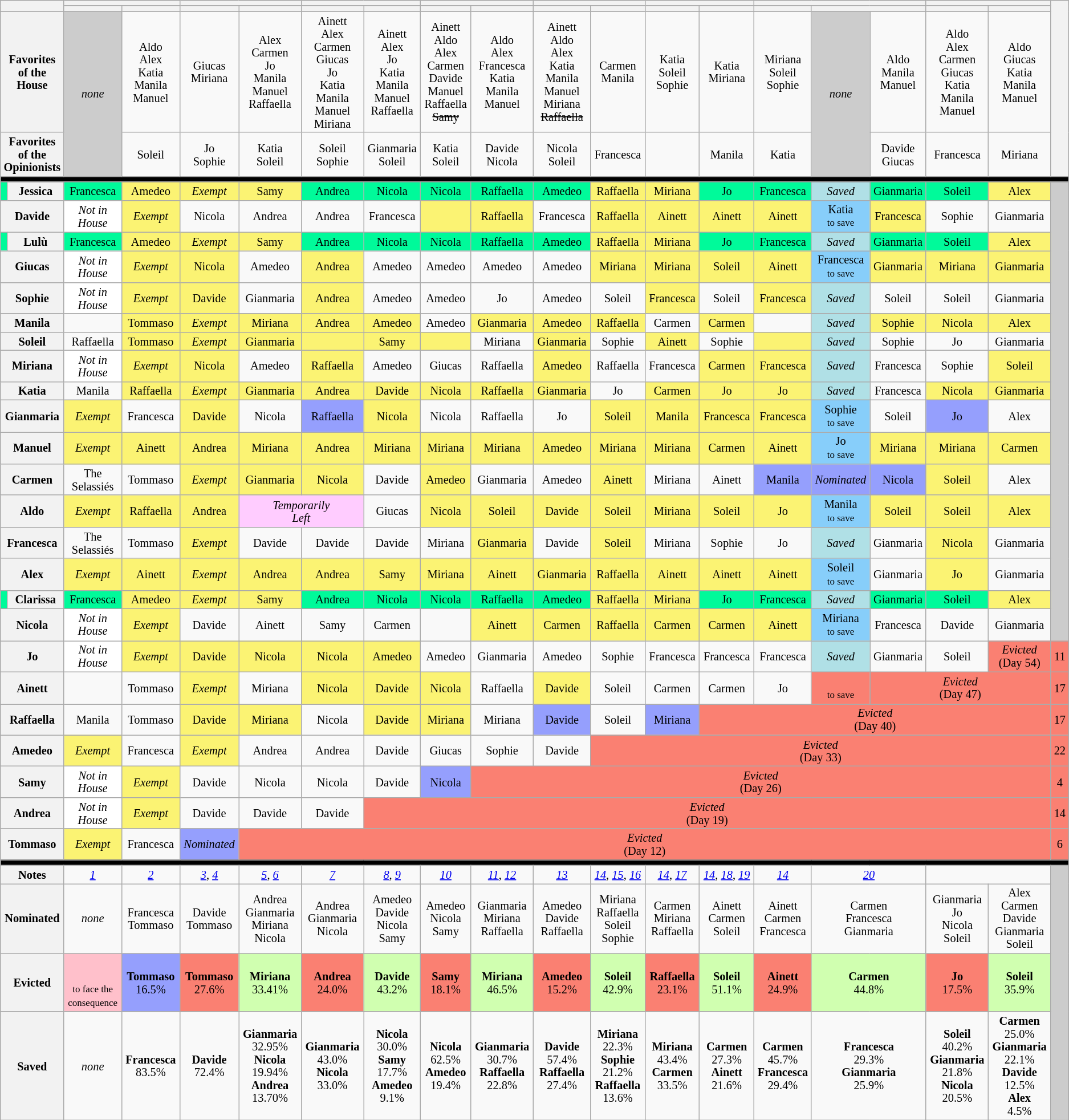<table class="wikitable" style="text-align:center; font-size:85%; line-height:15px;">
<tr>
<th colspan="2" rowspan="2" style="width:1%"></th>
<th colspan="2" style="width:5%"></th>
<th colspan="2" style="width:5%"></th>
<th colspan="2" style="width:5%"></th>
<th colspan="2" style="width:5%"></th>
<th colspan="2" style="width:5%"></th>
<th colspan="2" style="width:5%"></th>
<th colspan="3" style="width:5%"></th>
<th colspan="2" style="width:5%"></th>
<th rowspan="4" style="width:1%"></th>
</tr>
<tr>
<th></th>
<th></th>
<th></th>
<th></th>
<th></th>
<th></th>
<th></th>
<th></th>
<th></th>
<th></th>
<th></th>
<th></th>
<th></th>
<th colspan="2"></th>
<th></th>
<th></th>
</tr>
<tr>
<th colspan="2">Favorites<br>of the<br>House</th>
<td rowspan="2" style="background:#CCC"><em>none</em></td>
<td>Aldo<br>Alex<br>Katia<br>Manila<br>Manuel</td>
<td>Giucas<br>Miriana</td>
<td>Alex<br>Carmen<br>Jo<br>Manila<br>Manuel<br>Raffaella<br></td>
<td>Ainett<br>Alex<br>Carmen<br>Giucas<br>Jo<br>Katia<br>Manila<br>Manuel<br>Miriana</td>
<td>Ainett<br>Alex<br>Jo<br>Katia<br>Manila<br>Manuel<br>Raffaella</td>
<td>Ainett<br>Aldo<br>Alex<br>Carmen<br>Davide<br>Manuel<br>Raffaella<br><s>Samy</s></td>
<td>Aldo<br>Alex<br>Francesca<br>Katia<br>Manila<br>Manuel</td>
<td>Ainett<br>Aldo<br>Alex<br>Katia<br>Manila<br>Manuel<br>Miriana<br><s>Raffaella</s></td>
<td>Carmen<br>Manila</td>
<td>Katia<br>Soleil<br>Sophie</td>
<td>Katia<br>Miriana</td>
<td>Miriana<br>Soleil<br>Sophie</td>
<td rowspan="2" style="background:#CCC"><em>none</em></td>
<td>Aldo<br>Manila<br>Manuel</td>
<td>Aldo<br>Alex<br>Carmen<br>Giucas<br>Katia<br>Manila<br>Manuel</td>
<td>Aldo<br>Giucas<br>Katia<br>Manila<br>Manuel<br></td>
</tr>
<tr>
<th colspan="2">Favorites<br>of the<br>Opinionists</th>
<td>Soleil<br></td>
<td>Jo<br>Sophie</td>
<td>Katia<br>Soleil</td>
<td>Soleil<br>Sophie</td>
<td>Gianmaria<br>Soleil</td>
<td>Katia<br>Soleil</td>
<td>Davide<br>Nicola</td>
<td>Nicola<br>Soleil</td>
<td>Francesca<br></td>
<td></td>
<td>Manila</td>
<td>Katia</td>
<td>Davide<br>Giucas</td>
<td>Francesca</td>
<td>Miriana</td>
</tr>
<tr>
<th colspan="20" style="background:#000"></th>
</tr>
<tr>
<th style="background:#00FA9A;"></th>
<th>Jessica</th>
<td style="background:#00FA9A;">Francesca</td>
<td style="background:#FBF373;">Amedeo</td>
<td style="background:#FBF373;"><em>Exempt</em></td>
<td style="background:#FBF373;">Samy</td>
<td style="background:#00FA9A;">Andrea</td>
<td style="background:#00FA9A;">Nicola</td>
<td style="background:#00FA9A;">Nicola</td>
<td style="background:#00FA9A;">Raffaella</td>
<td style="background:#00FA9A;">Amedeo</td>
<td style="background:#FBF373;">Raffaella</td>
<td style="background:#FBF373;">Miriana</td>
<td style="background:#00FA9A;">Jo</td>
<td style="background:#00FA9A;">Francesca</td>
<td style="background:#B0E0E6"><em>Saved</em></td>
<td style="background:#00FA9A;">Gianmaria</td>
<td style="background:#00FA9A;">Soleil</td>
<td style="background:#FBF373;">Alex</td>
<td rowspan="17" style="background:#ccc;"></td>
</tr>
<tr>
<th colspan="2">Davide</th>
<td style="background:white"><em>Not in<br>House</em></td>
<td style="background:#FBF373;"><em>Exempt</em></td>
<td>Nicola</td>
<td>Andrea</td>
<td>Andrea</td>
<td>Francesca</td>
<td style="background:#FBF373;"></td>
<td style="background:#FBF373;">Raffaella</td>
<td>Francesca</td>
<td style="background:#FBF373;">Raffaella</td>
<td style="background:#FBF373;">Ainett</td>
<td style="background:#FBF373;">Ainett</td>
<td style="background:#FBF373;">Ainett</td>
<td style="background:#87CEFA">Katia<br><small>to save</small></td>
<td style="background:#FBF373;">Francesca</td>
<td>Sophie</td>
<td>Gianmaria</td>
</tr>
<tr>
<th style="background:#00FA9A;"></th>
<th>Lulù</th>
<td style="background:#00FA9A;">Francesca</td>
<td style="background:#FBF373;">Amedeo</td>
<td style="background:#FBF373;"><em>Exempt</em></td>
<td style="background:#FBF373;">Samy</td>
<td style="background:#00FA9A;">Andrea</td>
<td style="background:#00FA9A;">Nicola</td>
<td style="background:#00FA9A;">Nicola</td>
<td style="background:#00FA9A;">Raffaella</td>
<td style="background:#00FA9A;">Amedeo</td>
<td style="background:#FBF373;">Raffaella</td>
<td style="background:#FBF373;">Miriana</td>
<td style="background:#00FA9A;">Jo</td>
<td style="background:#00FA9A;">Francesca</td>
<td style="background:#B0E0E6"><em>Saved</em></td>
<td style="background:#00FA9A;">Gianmaria</td>
<td style="background:#00FA9A;">Soleil</td>
<td style="background:#FBF373;">Alex</td>
</tr>
<tr>
<th colspan="2">Giucas</th>
<td style="background:white"><em>Not in<br>House</em></td>
<td style="background:#FBF373;"><em>Exempt</em></td>
<td style="background:#FBF373;">Nicola</td>
<td>Amedeo</td>
<td style="background:#FBF373;">Andrea</td>
<td>Amedeo</td>
<td>Amedeo</td>
<td>Amedeo</td>
<td>Amedeo</td>
<td style="background:#FBF373;">Miriana</td>
<td style="background:#FBF373;">Miriana</td>
<td style="background:#FBF373;">Soleil</td>
<td style="background:#FBF373;">Ainett</td>
<td style="background:#87CEFA">Francesca<br><small>to save</small></td>
<td style="background:#FBF373;">Gianmaria</td>
<td style="background:#FBF373;">Miriana</td>
<td style="background:#FBF373;">Gianmaria</td>
</tr>
<tr>
<th colspan="2">Sophie</th>
<td style="background:white"><em>Not in<br>House</em></td>
<td style="background:#FBF373;"><em>Exempt</em></td>
<td style="background:#FBF373;">Davide</td>
<td>Gianmaria</td>
<td style="background:#FBF373;">Andrea</td>
<td>Amedeo</td>
<td>Amedeo</td>
<td>Jo</td>
<td>Amedeo</td>
<td>Soleil</td>
<td style="background:#FBF373;">Francesca</td>
<td>Soleil</td>
<td style="background:#FBF373;">Francesca</td>
<td style="background:#B0E0E6"><em>Saved</em></td>
<td>Soleil</td>
<td>Soleil</td>
<td>Gianmaria</td>
</tr>
<tr>
<th colspan="2">Manila</th>
<td></td>
<td style="background:#FBF373;">Tommaso</td>
<td style="background:#FBF373;"><em>Exempt</em></td>
<td style="background:#FBF373;">Miriana</td>
<td style="background:#FBF373;">Andrea</td>
<td style="background:#FBF373;">Amedeo</td>
<td>Amedeo</td>
<td style="background:#FBF373;">Gianmaria</td>
<td style="background:#FBF373;">Amedeo</td>
<td style="background:#FBF373;">Raffaella</td>
<td>Carmen</td>
<td style="background:#FBF373;">Carmen</td>
<td></td>
<td style="background:#B0E0E6"><em>Saved</em></td>
<td style="background:#FBF373;">Sophie</td>
<td style="background:#FBF373;">Nicola</td>
<td style="background:#FBF373;">Alex</td>
</tr>
<tr>
<th colspan="2">Soleil</th>
<td>Raffaella</td>
<td style="background:#FBF373;">Tommaso</td>
<td style="background:#FBF373;"><em>Exempt</em></td>
<td style="background:#FBF373;">Gianmaria</td>
<td style="background:#FBF373;"></td>
<td style="background:#FBF373;">Samy</td>
<td style="background:#FBF373;"></td>
<td>Miriana</td>
<td style="background:#FBF373;">Gianmaria</td>
<td>Sophie</td>
<td style="background:#FBF373;">Ainett</td>
<td>Sophie</td>
<td style="background:#FBF373;"></td>
<td style="background:#B0E0E6"><em>Saved</em></td>
<td>Sophie</td>
<td>Jo</td>
<td>Gianmaria</td>
</tr>
<tr>
<th colspan="2">Miriana</th>
<td style="background:white"><em>Not in<br>House</em></td>
<td style="background:#FBF373;"><em>Exempt</em></td>
<td style="background:#FBF373;">Nicola</td>
<td>Amedeo</td>
<td style="background:#FBF373;">Raffaella</td>
<td>Amedeo</td>
<td>Giucas</td>
<td>Raffaella</td>
<td style="background:#FBF373;">Amedeo</td>
<td>Raffaella</td>
<td>Francesca</td>
<td style="background:#FBF373;">Carmen</td>
<td style="background:#FBF373;">Francesca</td>
<td style="background:#B0E0E6"><em>Saved</em></td>
<td>Francesca</td>
<td>Sophie</td>
<td style="background:#FBF373;">Soleil</td>
</tr>
<tr>
<th colspan="2">Katia</th>
<td>Manila</td>
<td style="background:#FBF373;">Raffaella</td>
<td style="background:#FBF373;"><em>Exempt</em></td>
<td style="background:#FBF373;">Gianmaria</td>
<td style="background:#FBF373;">Andrea</td>
<td style="background:#FBF373;">Davide</td>
<td style="background:#FBF373;">Nicola</td>
<td style="background:#FBF373;">Raffaella</td>
<td style="background:#FBF373;">Gianmaria</td>
<td>Jo</td>
<td style="background:#FBF373;">Carmen</td>
<td style="background:#FBF373;">Jo</td>
<td style="background:#FBF373;">Jo</td>
<td style="background:#B0E0E6"><em>Saved</em></td>
<td>Francesca</td>
<td style="background:#FBF373;">Nicola</td>
<td style="background:#FBF373;">Gianmaria</td>
</tr>
<tr>
<th colspan="2">Gianmaria</th>
<td style="background:#FBF373;"><em>Exempt</em></td>
<td>Francesca</td>
<td style="background:#FBF373;">Davide</td>
<td>Nicola</td>
<td style="background:#959FFD">Raffaella</td>
<td style="background:#FBF373;">Nicola</td>
<td>Nicola</td>
<td>Raffaella</td>
<td>Jo</td>
<td style="background:#FBF373;">Soleil</td>
<td style="background:#FBF373;">Manila</td>
<td style="background:#FBF373;">Francesca</td>
<td style="background:#FBF373;">Francesca</td>
<td style="background:#87CEFA">Sophie<br><small>to save</small></td>
<td>Soleil</td>
<td style="background:#959FFD">Jo</td>
<td>Alex</td>
</tr>
<tr>
<th colspan="2">Manuel</th>
<td style="background:#FBF373;"><em>Exempt</em></td>
<td style="background:#FBF373;">Ainett</td>
<td style="background:#FBF373;">Andrea</td>
<td style="background:#FBF373;">Miriana</td>
<td style="background:#FBF373;">Andrea</td>
<td style="background:#FBF373;">Miriana</td>
<td style="background:#FBF373;">Miriana</td>
<td style="background:#FBF373;">Miriana</td>
<td style="background:#FBF373;">Amedeo</td>
<td style="background:#FBF373;">Miriana</td>
<td style="background:#FBF373;">Miriana</td>
<td style="background:#FBF373;">Carmen</td>
<td style="background:#FBF373;">Ainett</td>
<td style="background:#87CEFA">Jo<br><small>to save</small></td>
<td style="background:#FBF373;">Miriana</td>
<td style="background:#FBF373;">Miriana</td>
<td style="background:#FBF373;">Carmen</td>
</tr>
<tr>
<th colspan="2">Carmen</th>
<td>The Selassiés</td>
<td>Tommaso</td>
<td style="background:#FBF373;"><em>Exempt</em></td>
<td style="background:#FBF373;">Gianmaria</td>
<td style="background:#FBF373;">Nicola</td>
<td>Davide</td>
<td style="background:#FBF373;">Amedeo</td>
<td>Gianmaria</td>
<td>Amedeo</td>
<td style="background:#FBF373;">Ainett</td>
<td>Miriana</td>
<td>Ainett</td>
<td style="background:#959FFD">Manila</td>
<td style="background:#959FFD"><em>Nominated</em></td>
<td style="background:#959FFD">Nicola</td>
<td style="background:#FBF373;">Soleil</td>
<td>Alex</td>
</tr>
<tr>
<th colspan="2">Aldo</th>
<td style="background:#FBF373;"><em>Exempt</em></td>
<td style="background:#FBF373;">Raffaella</td>
<td style="background:#FBF373;">Andrea</td>
<td colspan="2" style="background-color:#fcf;"><em>Temporarily<br>Left </em></td>
<td>Giucas</td>
<td style="background:#FBF373;">Nicola</td>
<td style="background:#FBF373;">Soleil</td>
<td style="background:#FBF373;">Davide</td>
<td style="background:#FBF373;">Soleil</td>
<td style="background:#FBF373;">Miriana</td>
<td style="background:#FBF373;">Soleil</td>
<td style="background:#FBF373;">Jo</td>
<td style="background:#87CEFA">Manila<br><small>to save</small></td>
<td style="background:#FBF373;">Soleil</td>
<td style="background:#FBF373;">Soleil</td>
<td style="background:#FBF373;">Alex</td>
</tr>
<tr>
<th colspan="2">Francesca</th>
<td>The Selassiés</td>
<td>Tommaso</td>
<td style="background:#FBF373;"><em>Exempt</em></td>
<td>Davide</td>
<td>Davide</td>
<td>Davide</td>
<td>Miriana</td>
<td style="background:#FBF373;">Gianmaria</td>
<td>Davide</td>
<td style="background:#FBF373;">Soleil</td>
<td>Miriana</td>
<td>Sophie</td>
<td>Jo</td>
<td style="background:#B0E0E6"><em>Saved</em></td>
<td>Gianmaria</td>
<td style="background:#FBF373;">Nicola</td>
<td>Gianmaria</td>
</tr>
<tr>
<th colspan="2">Alex</th>
<td style="background:#FBF373;"><em>Exempt</em></td>
<td style="background:#FBF373;">Ainett</td>
<td style="background:#FBF373;"><em>Exempt</em></td>
<td style="background:#FBF373;">Andrea</td>
<td style="background:#FBF373;">Andrea</td>
<td style="background:#FBF373;">Samy</td>
<td style="background:#FBF373;">Miriana</td>
<td style="background:#FBF373;">Ainett</td>
<td style="background:#FBF373;">Gianmaria</td>
<td style="background:#FBF373;">Raffaella</td>
<td style="background:#FBF373;">Ainett</td>
<td style="background:#FBF373;">Ainett</td>
<td style="background:#FBF373;">Ainett</td>
<td style="background:#87CEFA">Soleil<br><small>to save</small></td>
<td>Gianmaria</td>
<td style="background:#FBF373;">Jo</td>
<td>Gianmaria</td>
</tr>
<tr>
<th style="background:#00FA9A;"></th>
<th>Clarissa</th>
<td style="background:#00FA9A;">Francesca</td>
<td style="background:#FBF373;">Amedeo</td>
<td style="background:#FBF373;"><em>Exempt</em></td>
<td style="background:#FBF373;">Samy</td>
<td style="background:#00FA9A;">Andrea</td>
<td style="background:#00FA9A;">Nicola</td>
<td style="background:#00FA9A;">Nicola</td>
<td style="background:#00FA9A;">Raffaella</td>
<td style="background:#00FA9A;">Amedeo</td>
<td style="background:#FBF373;">Raffaella</td>
<td style="background:#FBF373;">Miriana</td>
<td style="background:#00FA9A;">Jo</td>
<td style="background:#00FA9A;">Francesca</td>
<td style="background:#B0E0E6"><em>Saved</em></td>
<td style="background:#00FA9A;">Gianmaria</td>
<td style="background:#00FA9A;">Soleil</td>
<td style="background:#FBF373;">Alex</td>
</tr>
<tr>
<th colspan="2">Nicola</th>
<td style="background:white"><em>Not in<br>House</em></td>
<td style="background:#FBF373;"><em>Exempt</em></td>
<td>Davide</td>
<td>Ainett</td>
<td>Samy</td>
<td>Carmen</td>
<td></td>
<td style="background:#FBF373;">Ainett</td>
<td style="background:#FBF373;">Carmen</td>
<td style="background:#FBF373;">Raffaella</td>
<td style="background:#FBF373;">Carmen</td>
<td style="background:#FBF373;">Carmen</td>
<td style="background:#FBF373;">Ainett</td>
<td style="background:#87CEFA">Miriana<br><small>to save</small></td>
<td>Francesca</td>
<td>Davide</td>
<td>Gianmaria</td>
</tr>
<tr>
<th colspan="2">Jo</th>
<td style="background:white"><em>Not in<br>House</em></td>
<td style="background:#FBF373;"><em>Exempt</em></td>
<td style="background:#FBF373;">Davide</td>
<td style="background:#FBF373;">Nicola</td>
<td style="background:#FBF373;">Nicola</td>
<td style="background:#FBF373;">Amedeo</td>
<td>Amedeo</td>
<td>Gianmaria</td>
<td>Amedeo</td>
<td>Sophie</td>
<td>Francesca</td>
<td>Francesca</td>
<td>Francesca</td>
<td style="background:#B0E0E6"><em>Saved</em></td>
<td>Gianmaria</td>
<td>Soleil</td>
<td style="background:#FA8072"><em>Evicted</em><br>(Day 54)</td>
<td style="background:#FA8072">11</td>
</tr>
<tr>
<th colspan="2">Ainett</th>
<td></td>
<td>Tommaso</td>
<td style="background:#FBF373;"><em>Exempt</em></td>
<td>Miriana</td>
<td style="background:#FBF373;">Nicola</td>
<td style="background:#FBF373;">Davide</td>
<td style="background:#FBF373;">Nicola</td>
<td>Raffaella</td>
<td style="background:#FBF373;">Davide</td>
<td>Soleil</td>
<td>Carmen</td>
<td>Carmen</td>
<td>Jo</td>
<td style="background:#FA8072"><br><small>to save</small></td>
<td colspan="3" style="background:#FA8072"><em>Evicted</em><br>(Day 47)</td>
<td style="background:#FA8072">17</td>
</tr>
<tr>
<th colspan="2">Raffaella</th>
<td>Manila</td>
<td>Tommaso</td>
<td style="background:#FBF373;">Davide</td>
<td style="background:#FBF373;">Miriana</td>
<td>Nicola</td>
<td style="background:#FBF373;">Davide</td>
<td style="background:#FBF373;">Miriana</td>
<td>Miriana</td>
<td style="background:#959FFD">Davide</td>
<td>Soleil</td>
<td style="background:#959FFD">Miriana</td>
<td colspan="6" style="background:#FA8072"><em>Evicted</em><br>(Day 40)</td>
<td style="background:#FA8072">17</td>
</tr>
<tr>
<th colspan="2">Amedeo</th>
<td style="background:#FBF373;"><em>Exempt</em></td>
<td>Francesca</td>
<td style="background:#FBF373;"><em>Exempt</em></td>
<td>Andrea</td>
<td>Andrea</td>
<td>Davide</td>
<td>Giucas</td>
<td>Sophie</td>
<td>Davide</td>
<td colspan="8" style="background:#FA8072"><em>Evicted</em><br>(Day 33)</td>
<td style="background:#FA8072">22</td>
</tr>
<tr>
<th colspan="2">Samy</th>
<td style="background:white"><em>Not in<br>House</em></td>
<td style="background:#FBF373;"><em>Exempt</em></td>
<td>Davide</td>
<td>Nicola</td>
<td>Nicola</td>
<td>Davide</td>
<td style="background:#959FFD">Nicola</td>
<td colspan="10" style="background:#FA8072"><em>Evicted</em><br>(Day 26)</td>
<td style="background:#FA8072">4</td>
</tr>
<tr>
<th colspan="2">Andrea</th>
<td style="background:white"><em>Not in<br>House</em></td>
<td style="background:#FBF373;"><em>Exempt</em></td>
<td>Davide</td>
<td>Davide</td>
<td>Davide</td>
<td colspan="12" style="background:#FA8072"><em>Evicted</em><br>(Day 19)</td>
<td style="background:#FA8072">14</td>
</tr>
<tr>
<th colspan="2">Tommaso</th>
<td style="background:#FBF373;"><em>Exempt</em></td>
<td>Francesca</td>
<td style="background:#959FFD"><em>Nominated</em></td>
<td colspan="14" style="background:#FA8072"><em>Evicted</em><br>(Day 12)</td>
<td style="background:#FA8072">6</td>
</tr>
<tr>
<th colspan="20" style="background:#000"></th>
</tr>
<tr>
<th colspan="2">Notes</th>
<td><em><a href='#'>1</a></em></td>
<td><em><a href='#'>2</a></em></td>
<td><em><a href='#'>3</a></em>, <em><a href='#'>4</a></em></td>
<td><em><a href='#'>5</a></em>, <em><a href='#'>6</a></em></td>
<td><em><a href='#'>7</a></em></td>
<td><em><a href='#'>8</a></em>, <em><a href='#'>9</a></em></td>
<td><em><a href='#'>10</a></em></td>
<td><em><a href='#'>11</a></em>, <em><a href='#'>12</a></em></td>
<td><em><a href='#'>13</a></em></td>
<td><em><a href='#'>14</a></em>, <em><a href='#'>15</a></em>, <em><a href='#'>16</a></em></td>
<td><em><a href='#'>14</a></em>, <em><a href='#'>17</a></em></td>
<td><em><a href='#'>14</a></em>, <em><a href='#'>18</a></em>, <em><a href='#'>19</a></em></td>
<td><em><a href='#'>14</a></em></td>
<td colspan="2"><em><a href='#'>20</a></em></td>
<td colspan="2"></td>
<td rowspan="4" style="background:#ccc"></td>
</tr>
<tr>
<th colspan="2">Nominated</th>
<td><em>none</em></td>
<td>Francesca<br>Tommaso</td>
<td>Davide<br>Tommaso</td>
<td>Andrea<br>Gianmaria<br>Miriana<br>Nicola</td>
<td>Andrea<br>Gianmaria<br>Nicola</td>
<td>Amedeo<br>Davide<br>Nicola<br>Samy</td>
<td>Amedeo<br>Nicola<br>Samy</td>
<td>Gianmaria<br>Miriana<br>Raffaella</td>
<td>Amedeo<br>Davide<br>Raffaella</td>
<td>Miriana<br>Raffaella<br>Soleil<br>Sophie</td>
<td>Carmen<br>Miriana<br>Raffaella</td>
<td>Ainett<br>Carmen<br>Soleil</td>
<td>Ainett<br>Carmen<br>Francesca</td>
<td colspan="2">Carmen<br>Francesca<br>Gianmaria</td>
<td>Gianmaria<br>Jo<br>Nicola<br>Soleil</td>
<td>Alex<br>Carmen<br>Davide<br>Gianmaria<br>Soleil</td>
</tr>
<tr>
<th colspan="2">Evicted</th>
<td style="background:#FFC0CB"><strong></strong><br><br><small>to face the<br>consequence</small></td>
<td style="background:#959FFD"><strong>Tommaso</strong><br>16.5%<br><small></small></td>
<td style="background:#FA8072"><strong>Tommaso</strong><br>27.6%<br><small></small></td>
<td style="background:#D0FFB0"><strong>Miriana</strong><br>33.41%<br><small></small></td>
<td style="background:#FA8072"><strong>Andrea</strong><br>24.0%<br><small></small></td>
<td style="background:#D0FFB0"><strong>Davide</strong><br>43.2%<br><small></small></td>
<td style="background:#FA8072"><strong>Samy</strong><br>18.1%<br><small></small></td>
<td style="background:#D0FFB0"><strong>Miriana</strong><br>46.5%<br><small></small></td>
<td style="background:#FA8072"><strong>Amedeo</strong><br>15.2%<br><small></small></td>
<td style="background:#D0FFB0"><strong>Soleil</strong><br>42.9%<br><small></small></td>
<td style="background:#FA8072"><strong>Raffaella</strong><br>23.1%<br><small></small></td>
<td style="background:#D0FFB0"><strong>Soleil</strong><br>51.1%<br><small></small></td>
<td style="background:#FA8072"><strong>Ainett</strong><br>24.9%<br><small></small></td>
<td colspan="2" style="background:#D0FFB0"><strong>Carmen</strong><br>44.8%<br><small></small></td>
<td style="background:#FA8072"><strong>Jo</strong><br>17.5%<br><small></small></td>
<td style="background:#D0FFB0"><strong>Soleil</strong><br>35.9%<br><small></small></td>
</tr>
<tr>
<th colspan="2">Saved</th>
<td><em>none</em></td>
<td><strong>Francesca</strong><br>83.5%<br></td>
<td><strong>Davide</strong><br>72.4%<br></td>
<td><strong>Gianmaria</strong><br>32.95%<br><strong>Nicola</strong><br>19.94%<br><strong>Andrea</strong><br>13.70%</td>
<td><strong>Gianmaria</strong><br>43.0%<br><strong>Nicola</strong><br>33.0%</td>
<td><strong>Nicola</strong><br>30.0%<br><strong>Samy</strong><br>17.7%<br><strong>Amedeo</strong><br>9.1%</td>
<td><strong>Nicola</strong><br>62.5%<br><strong>Amedeo</strong><br>19.4%</td>
<td><strong>Gianmaria</strong><br>30.7%<br><strong>Raffaella</strong><br>22.8%</td>
<td><strong>Davide</strong><br>57.4%<br><strong>Raffaella</strong><br>27.4%</td>
<td><strong>Miriana</strong><br>22.3%<br><strong>Sophie</strong><br>21.2%<br><strong>Raffaella</strong><br>13.6%</td>
<td><strong>Miriana</strong><br>43.4%<br><strong>Carmen</strong><br>33.5%</td>
<td><strong>Carmen</strong><br>27.3%<br><strong>Ainett</strong><br>21.6%</td>
<td><strong>Carmen</strong><br>45.7%<br><strong>Francesca</strong><br>29.4%</td>
<td colspan="2"><strong>Francesca</strong><br>29.3%<br><strong>Gianmaria</strong><br>25.9%</td>
<td><strong>Soleil</strong><br>40.2%<br><strong>Gianmaria</strong><br>21.8%<br><strong>Nicola</strong><br>20.5%</td>
<td><strong>Carmen</strong><br>25.0%<br><strong>Gianmaria</strong><br>22.1%<br><strong>Davide</strong><br>12.5%<br><strong>Alex</strong><br>4.5%</td>
</tr>
</table>
